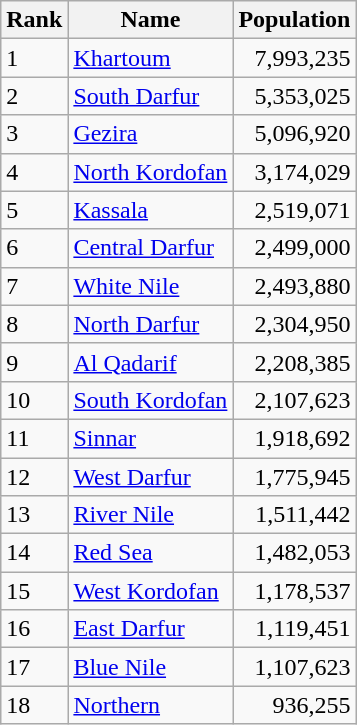<table class="wikitable sortable">
<tr>
<th>Rank</th>
<th>Name</th>
<th>Population </th>
</tr>
<tr>
<td>1</td>
<td align="left"> <a href='#'>Khartoum</a></td>
<td align="right">7,993,235</td>
</tr>
<tr>
<td>2</td>
<td align="left"> <a href='#'>South Darfur</a></td>
<td align="right">5,353,025</td>
</tr>
<tr>
<td>3</td>
<td align="left"> <a href='#'>Gezira</a></td>
<td align="right">5,096,920</td>
</tr>
<tr>
<td>4</td>
<td align="left"> <a href='#'>North Kordofan</a></td>
<td align="right">3,174,029</td>
</tr>
<tr>
<td>5</td>
<td align="left"> <a href='#'>Kassala</a></td>
<td align="right">2,519,071</td>
</tr>
<tr>
<td>6</td>
<td align="left"> <a href='#'>Central Darfur</a></td>
<td align="right">2,499,000 </td>
</tr>
<tr>
<td>7</td>
<td align="left"> <a href='#'>White Nile</a></td>
<td align="right">2,493,880</td>
</tr>
<tr>
<td>8</td>
<td align="left"> <a href='#'>North Darfur</a></td>
<td align="right">2,304,950</td>
</tr>
<tr>
<td>9</td>
<td align="left"> <a href='#'>Al Qadarif</a></td>
<td align="right">2,208,385</td>
</tr>
<tr>
<td>10</td>
<td align="left"> <a href='#'>South Kordofan</a></td>
<td align="right">2,107,623</td>
</tr>
<tr>
<td>11</td>
<td align="left"> <a href='#'>Sinnar</a></td>
<td align="right">1,918,692</td>
</tr>
<tr>
<td>12</td>
<td align="left"> <a href='#'>West Darfur</a></td>
<td align="right">1,775,945</td>
</tr>
<tr>
<td>13</td>
<td align="left"> <a href='#'>River Nile</a></td>
<td align="right">1,511,442</td>
</tr>
<tr>
<td>14</td>
<td align="left"> <a href='#'>Red Sea</a></td>
<td align="right">1,482,053</td>
</tr>
<tr>
<td>15</td>
<td align="left"> <a href='#'>West Kordofan</a></td>
<td align="right">1,178,537 </td>
</tr>
<tr>
<td>16</td>
<td align="left"> <a href='#'>East Darfur</a></td>
<td align="right">1,119,451</td>
</tr>
<tr>
<td>17</td>
<td align="left"> <a href='#'>Blue Nile</a></td>
<td align="right">1,107,623</td>
</tr>
<tr>
<td>18</td>
<td align="left:"> <a href='#'>Northern</a></td>
<td align="right">936,255</td>
</tr>
</table>
